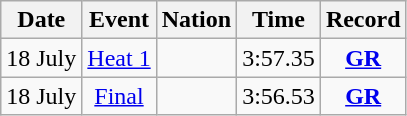<table class="wikitable" style=text-align:center>
<tr>
<th>Date</th>
<th>Event</th>
<th>Nation</th>
<th>Time</th>
<th>Record</th>
</tr>
<tr>
<td>18 July</td>
<td><a href='#'>Heat 1</a></td>
<td align=left></td>
<td>3:57.35</td>
<td><strong><a href='#'>GR</a></strong></td>
</tr>
<tr>
<td>18 July</td>
<td><a href='#'>Final</a></td>
<td align=left></td>
<td>3:56.53</td>
<td><strong><a href='#'>GR</a></strong></td>
</tr>
</table>
